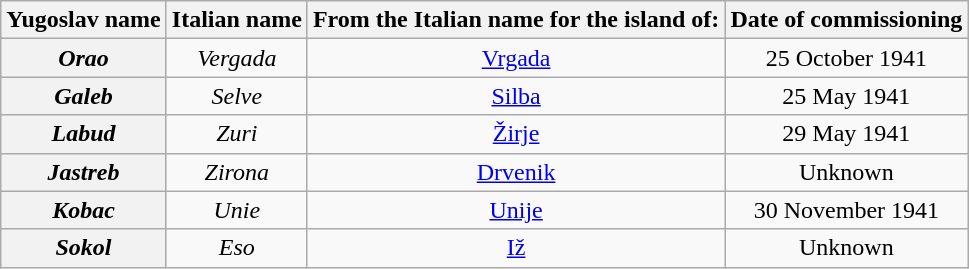<table class="wikitable sortable plainrowheaders" style="text-align: center;">
<tr>
<th scope="col">Yugoslav name</th>
<th scope="col">Italian name</th>
<th scope="col">From the Italian name for the island of:</th>
<th scope="col">Date of commissioning</th>
</tr>
<tr>
<th scope="row"><em>Orao</em></th>
<td><em>Vergada</em></td>
<td><a href='#'>Vrgada</a></td>
<td>25 October 1941</td>
</tr>
<tr>
<th scope="row"><em>Galeb</em></th>
<td><em>Selve</em></td>
<td><a href='#'>Silba</a></td>
<td>25 May 1941</td>
</tr>
<tr>
<th scope="row"><em>Labud</em></th>
<td><em>Zuri</em></td>
<td><a href='#'>Žirje</a></td>
<td>29 May 1941</td>
</tr>
<tr>
<th scope="row"><em>Jastreb</em></th>
<td><em>Zirona</em></td>
<td><a href='#'>Drvenik</a></td>
<td>Unknown</td>
</tr>
<tr>
<th scope="row"><em>Kobac</em></th>
<td><em>Unie</em></td>
<td><a href='#'>Unije</a></td>
<td>30 November 1941</td>
</tr>
<tr>
<th scope="row"><em>Sokol</em></th>
<td><em>Eso</em></td>
<td><a href='#'>Iž</a></td>
<td>Unknown</td>
</tr>
</table>
